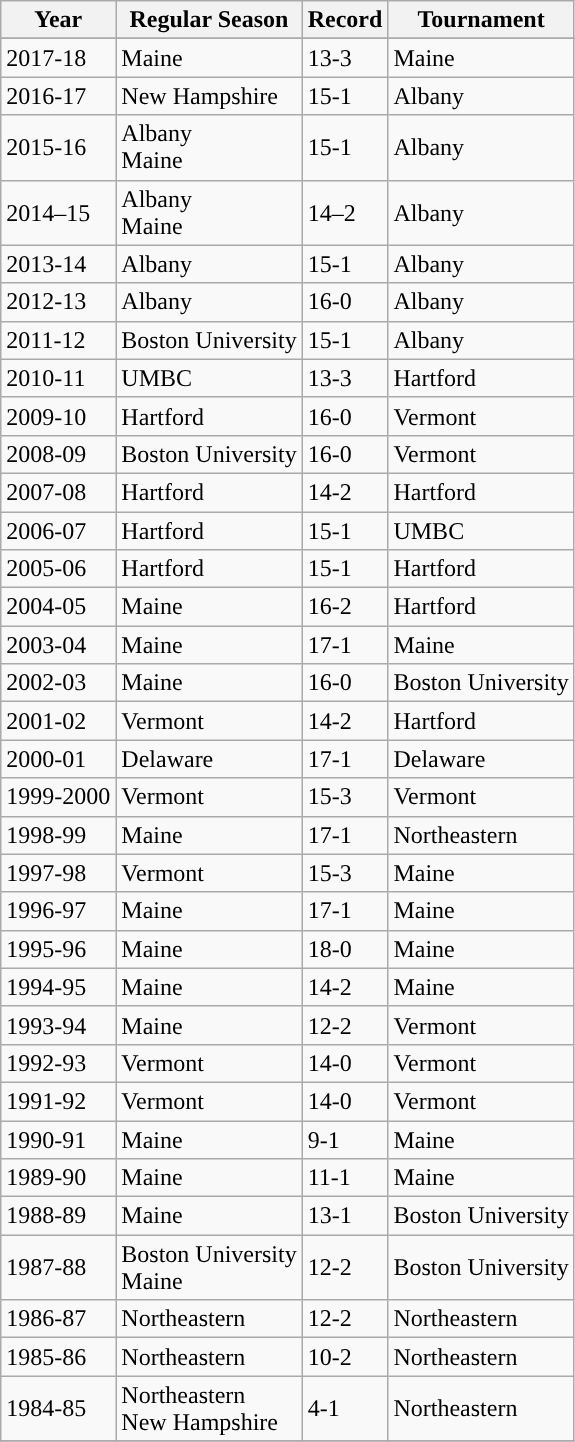<table class="wikitable sortable">
<tr>
<th>Year</th>
<th>Regular Season</th>
<th>Record</th>
<th>Tournament</th>
</tr>
<tr>
</tr>
<tr>
<td>2017-18</td>
<td>Maine</td>
<td>13-3</td>
<td>Maine</td>
</tr>
<tr>
<td>2016-17</td>
<td>New Hampshire</td>
<td>15-1</td>
<td>Albany</td>
</tr>
<tr>
<td>2015-16</td>
<td>Albany<br>Maine</td>
<td>15-1</td>
<td>Albany</td>
</tr>
<tr>
<td>2014–15</td>
<td>Albany<br>Maine</td>
<td>14–2</td>
<td>Albany</td>
</tr>
<tr>
<td>2013-14</td>
<td>Albany</td>
<td>15-1</td>
<td>Albany</td>
</tr>
<tr>
<td>2012-13</td>
<td>Albany</td>
<td>16-0</td>
<td>Albany</td>
</tr>
<tr>
<td>2011-12</td>
<td>Boston University</td>
<td>15-1</td>
<td>Albany</td>
</tr>
<tr>
<td>2010-11</td>
<td>UMBC</td>
<td>13-3</td>
<td>Hartford</td>
</tr>
<tr>
<td>2009-10</td>
<td>Hartford</td>
<td>16-0</td>
<td>Vermont</td>
</tr>
<tr>
<td>2008-09</td>
<td>Boston University</td>
<td>16-0</td>
<td>Vermont</td>
</tr>
<tr>
<td>2007-08</td>
<td>Hartford</td>
<td>14-2</td>
<td>Hartford</td>
</tr>
<tr>
<td>2006-07</td>
<td>Hartford</td>
<td>15-1</td>
<td>UMBC</td>
</tr>
<tr>
<td>2005-06</td>
<td>Hartford</td>
<td>15-1</td>
<td>Hartford</td>
</tr>
<tr>
<td>2004-05</td>
<td>Maine</td>
<td>16-2</td>
<td>Hartford</td>
</tr>
<tr>
<td>2003-04</td>
<td>Maine</td>
<td>17-1</td>
<td>Maine</td>
</tr>
<tr>
<td>2002-03</td>
<td>Maine</td>
<td>16-0</td>
<td>Boston University</td>
</tr>
<tr>
<td>2001-02</td>
<td>Vermont</td>
<td>14-2</td>
<td>Hartford</td>
</tr>
<tr>
<td>2000-01</td>
<td>Delaware</td>
<td>17-1</td>
<td>Delaware</td>
</tr>
<tr>
<td>1999-2000</td>
<td>Vermont</td>
<td>15-3</td>
<td>Vermont</td>
</tr>
<tr>
<td>1998-99</td>
<td>Maine</td>
<td>17-1</td>
<td>Northeastern</td>
</tr>
<tr>
<td>1997-98</td>
<td>Vermont</td>
<td>15-3</td>
<td>Maine</td>
</tr>
<tr>
<td>1996-97</td>
<td>Maine</td>
<td>17-1</td>
<td>Maine</td>
</tr>
<tr>
<td>1995-96</td>
<td>Maine</td>
<td>18-0</td>
<td>Maine</td>
</tr>
<tr>
<td>1994-95</td>
<td>Maine</td>
<td>14-2</td>
<td>Maine</td>
</tr>
<tr>
<td>1993-94</td>
<td>Maine</td>
<td>12-2</td>
<td>Vermont</td>
</tr>
<tr>
<td>1992-93</td>
<td>Vermont</td>
<td>14-0</td>
<td>Vermont</td>
</tr>
<tr>
<td>1991-92</td>
<td>Vermont</td>
<td>14-0</td>
<td>Vermont</td>
</tr>
<tr>
<td>1990-91</td>
<td>Maine</td>
<td>9-1</td>
<td>Maine</td>
</tr>
<tr>
<td>1989-90</td>
<td>Maine</td>
<td>11-1</td>
<td>Maine</td>
</tr>
<tr>
<td>1988-89</td>
<td>Maine</td>
<td>13-1</td>
<td>Boston University</td>
</tr>
<tr>
<td>1987-88</td>
<td>Boston University<br>Maine</td>
<td>12-2</td>
<td>Boston University</td>
</tr>
<tr>
<td>1986-87</td>
<td>Northeastern</td>
<td>12-2</td>
<td>Northeastern</td>
</tr>
<tr>
<td>1985-86</td>
<td>Northeastern</td>
<td>10-2</td>
<td>Northeastern</td>
</tr>
<tr>
<td>1984-85</td>
<td>Northeastern<br>New Hampshire</td>
<td>4-1</td>
<td>Northeastern</td>
</tr>
<tr>
</tr>
</table>
